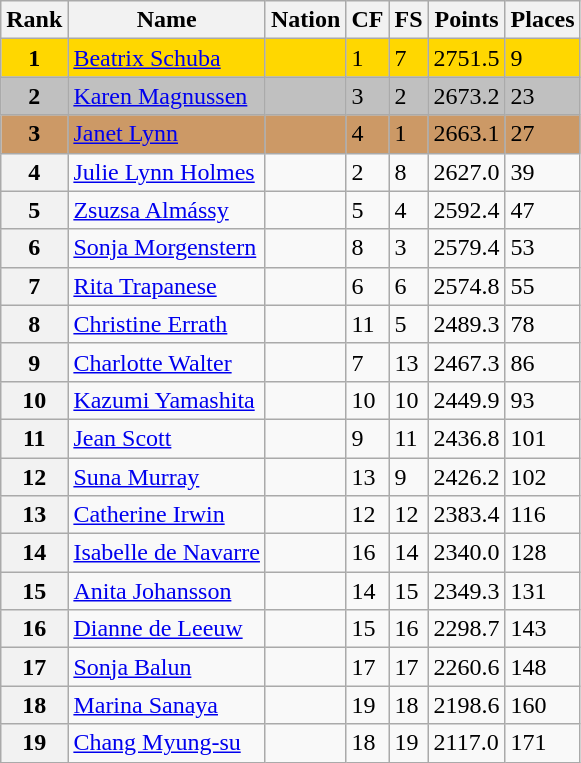<table class="wikitable">
<tr>
<th>Rank</th>
<th>Name</th>
<th>Nation</th>
<th>CF</th>
<th>FS</th>
<th>Points</th>
<th>Places</th>
</tr>
<tr style="background:gold;">
<td style="text-align:center;"><strong>1</strong></td>
<td><a href='#'>Beatrix Schuba</a></td>
<td></td>
<td>1</td>
<td>7</td>
<td>2751.5</td>
<td>9</td>
</tr>
<tr style="background:silver;">
<td style="text-align:center;"><strong>2</strong></td>
<td><a href='#'>Karen Magnussen</a></td>
<td></td>
<td>3</td>
<td>2</td>
<td>2673.2</td>
<td>23</td>
</tr>
<tr style="background:#c96;">
<td style="text-align:center;"><strong>3</strong></td>
<td><a href='#'>Janet Lynn</a></td>
<td></td>
<td>4</td>
<td>1</td>
<td>2663.1</td>
<td>27</td>
</tr>
<tr>
<th>4</th>
<td><a href='#'>Julie Lynn Holmes</a></td>
<td></td>
<td>2</td>
<td>8</td>
<td>2627.0</td>
<td>39</td>
</tr>
<tr>
<th>5</th>
<td><a href='#'>Zsuzsa Almássy</a></td>
<td></td>
<td>5</td>
<td>4</td>
<td>2592.4</td>
<td>47</td>
</tr>
<tr>
<th>6</th>
<td><a href='#'>Sonja Morgenstern</a></td>
<td></td>
<td>8</td>
<td>3</td>
<td>2579.4</td>
<td>53</td>
</tr>
<tr>
<th>7</th>
<td><a href='#'>Rita Trapanese</a></td>
<td></td>
<td>6</td>
<td>6</td>
<td>2574.8</td>
<td>55</td>
</tr>
<tr>
<th>8</th>
<td><a href='#'>Christine Errath</a></td>
<td></td>
<td>11</td>
<td>5</td>
<td>2489.3</td>
<td>78</td>
</tr>
<tr>
<th>9</th>
<td><a href='#'>Charlotte Walter</a></td>
<td></td>
<td>7</td>
<td>13</td>
<td>2467.3</td>
<td>86</td>
</tr>
<tr>
<th>10</th>
<td><a href='#'>Kazumi Yamashita</a></td>
<td></td>
<td>10</td>
<td>10</td>
<td>2449.9</td>
<td>93</td>
</tr>
<tr>
<th>11</th>
<td><a href='#'>Jean Scott</a></td>
<td></td>
<td>9</td>
<td>11</td>
<td>2436.8</td>
<td>101</td>
</tr>
<tr>
<th>12</th>
<td><a href='#'>Suna Murray</a></td>
<td></td>
<td>13</td>
<td>9</td>
<td>2426.2</td>
<td>102</td>
</tr>
<tr>
<th>13</th>
<td><a href='#'>Catherine Irwin</a></td>
<td></td>
<td>12</td>
<td>12</td>
<td>2383.4</td>
<td>116</td>
</tr>
<tr>
<th>14</th>
<td><a href='#'>Isabelle de Navarre</a></td>
<td></td>
<td>16</td>
<td>14</td>
<td>2340.0</td>
<td>128</td>
</tr>
<tr>
<th>15</th>
<td><a href='#'>Anita Johansson</a></td>
<td></td>
<td>14</td>
<td>15</td>
<td>2349.3</td>
<td>131</td>
</tr>
<tr>
<th>16</th>
<td><a href='#'>Dianne de Leeuw</a></td>
<td></td>
<td>15</td>
<td>16</td>
<td>2298.7</td>
<td>143</td>
</tr>
<tr>
<th>17</th>
<td><a href='#'>Sonja Balun</a></td>
<td></td>
<td>17</td>
<td>17</td>
<td>2260.6</td>
<td>148</td>
</tr>
<tr>
<th>18</th>
<td><a href='#'>Marina Sanaya</a></td>
<td></td>
<td>19</td>
<td>18</td>
<td>2198.6</td>
<td>160</td>
</tr>
<tr>
<th>19</th>
<td><a href='#'>Chang Myung-su</a></td>
<td></td>
<td>18</td>
<td>19</td>
<td>2117.0</td>
<td>171</td>
</tr>
</table>
